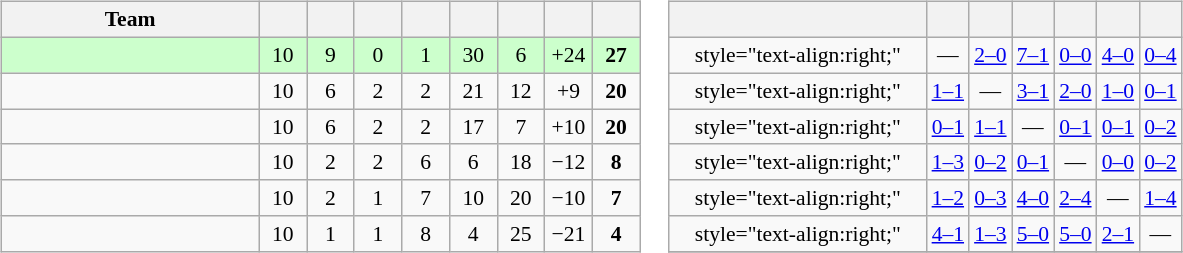<table>
<tr>
<td><br><table class="wikitable" style="text-align: center; font-size: 90%;">
<tr>
<th width=165>Team</th>
<th width=25></th>
<th width=25></th>
<th width=25></th>
<th width=25></th>
<th width=25></th>
<th width=25></th>
<th width=25></th>
<th width=25></th>
</tr>
<tr style="background:#cfc;">
<td align=left></td>
<td>10</td>
<td>9</td>
<td>0</td>
<td>1</td>
<td>30</td>
<td>6</td>
<td>+24</td>
<td><strong>27</strong></td>
</tr>
<tr>
<td align=left></td>
<td>10</td>
<td>6</td>
<td>2</td>
<td>2</td>
<td>21</td>
<td>12</td>
<td>+9</td>
<td><strong>20</strong></td>
</tr>
<tr>
<td align=left></td>
<td>10</td>
<td>6</td>
<td>2</td>
<td>2</td>
<td>17</td>
<td>7</td>
<td>+10</td>
<td><strong>20</strong></td>
</tr>
<tr>
<td align=left></td>
<td>10</td>
<td>2</td>
<td>2</td>
<td>6</td>
<td>6</td>
<td>18</td>
<td>−12</td>
<td><strong>8</strong></td>
</tr>
<tr>
<td align=left></td>
<td>10</td>
<td>2</td>
<td>1</td>
<td>7</td>
<td>10</td>
<td>20</td>
<td>−10</td>
<td><strong>7</strong></td>
</tr>
<tr>
<td align=left></td>
<td>10</td>
<td>1</td>
<td>1</td>
<td>8</td>
<td>4</td>
<td>25</td>
<td>−21</td>
<td><strong>4</strong></td>
</tr>
</table>
</td>
<td><br><table class="wikitable" style="text-align:center; font-size:90%;">
<tr>
<th width=165> </th>
<th></th>
<th></th>
<th></th>
<th></th>
<th></th>
<th></th>
</tr>
<tr>
<td>style="text-align:right;"</td>
<td>—</td>
<td><a href='#'>2–0</a></td>
<td><a href='#'>7–1</a></td>
<td><a href='#'>0–0</a></td>
<td><a href='#'>4–0</a></td>
<td><a href='#'>0–4</a></td>
</tr>
<tr>
<td>style="text-align:right;"</td>
<td><a href='#'>1–1</a></td>
<td>—</td>
<td><a href='#'>3–1</a></td>
<td><a href='#'>2–0</a></td>
<td><a href='#'>1–0</a></td>
<td><a href='#'>0–1</a></td>
</tr>
<tr>
<td>style="text-align:right;"</td>
<td><a href='#'>0–1</a></td>
<td><a href='#'>1–1</a></td>
<td>—</td>
<td><a href='#'>0–1</a></td>
<td><a href='#'>0–1</a></td>
<td><a href='#'>0–2</a></td>
</tr>
<tr>
<td>style="text-align:right;"</td>
<td><a href='#'>1–3</a></td>
<td><a href='#'>0–2</a></td>
<td><a href='#'>0–1</a></td>
<td>—</td>
<td><a href='#'>0–0</a></td>
<td><a href='#'>0–2</a></td>
</tr>
<tr>
<td>style="text-align:right;"</td>
<td><a href='#'>1–2</a></td>
<td><a href='#'>0–3</a></td>
<td><a href='#'>4–0</a></td>
<td><a href='#'>2–4</a></td>
<td>—</td>
<td><a href='#'>1–4</a></td>
</tr>
<tr>
<td>style="text-align:right;"</td>
<td><a href='#'>4–1</a></td>
<td><a href='#'>1–3</a></td>
<td><a href='#'>5–0</a></td>
<td><a href='#'>5–0</a></td>
<td><a href='#'>2–1</a></td>
<td>—</td>
</tr>
<tr>
</tr>
</table>
</td>
</tr>
</table>
